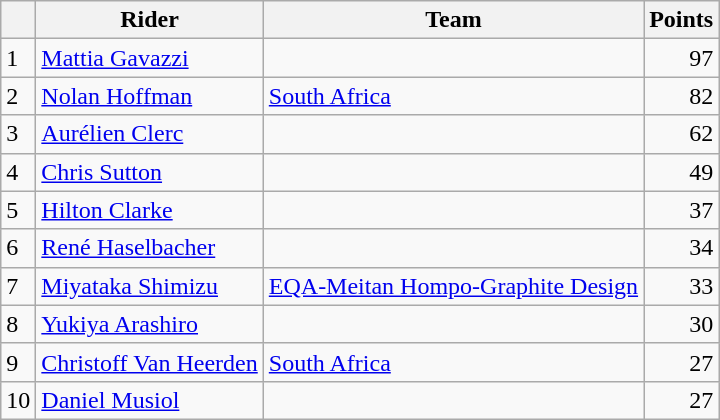<table class=wikitable>
<tr>
<th></th>
<th>Rider</th>
<th>Team</th>
<th>Points</th>
</tr>
<tr>
<td>1</td>
<td> <a href='#'>Mattia Gavazzi</a> </td>
<td></td>
<td align=right>97</td>
</tr>
<tr>
<td>2</td>
<td> <a href='#'>Nolan Hoffman</a></td>
<td><a href='#'>South Africa</a></td>
<td align=right>82</td>
</tr>
<tr>
<td>3</td>
<td> <a href='#'>Aurélien Clerc</a></td>
<td></td>
<td align=right>62</td>
</tr>
<tr>
<td>4</td>
<td> <a href='#'>Chris Sutton</a></td>
<td></td>
<td align=right>49</td>
</tr>
<tr>
<td>5</td>
<td> <a href='#'>Hilton Clarke</a></td>
<td></td>
<td align=right>37</td>
</tr>
<tr>
<td>6</td>
<td> <a href='#'>René Haselbacher</a></td>
<td></td>
<td align=right>34</td>
</tr>
<tr>
<td>7</td>
<td> <a href='#'>Miyataka Shimizu</a></td>
<td><a href='#'>EQA-Meitan Hompo-Graphite Design</a></td>
<td align=right>33</td>
</tr>
<tr>
<td>8</td>
<td> <a href='#'>Yukiya Arashiro</a></td>
<td></td>
<td align=right>30</td>
</tr>
<tr>
<td>9</td>
<td> <a href='#'>Christoff Van Heerden</a></td>
<td><a href='#'>South Africa</a></td>
<td align=right>27</td>
</tr>
<tr>
<td>10</td>
<td> <a href='#'>Daniel Musiol</a></td>
<td></td>
<td align=right>27</td>
</tr>
</table>
